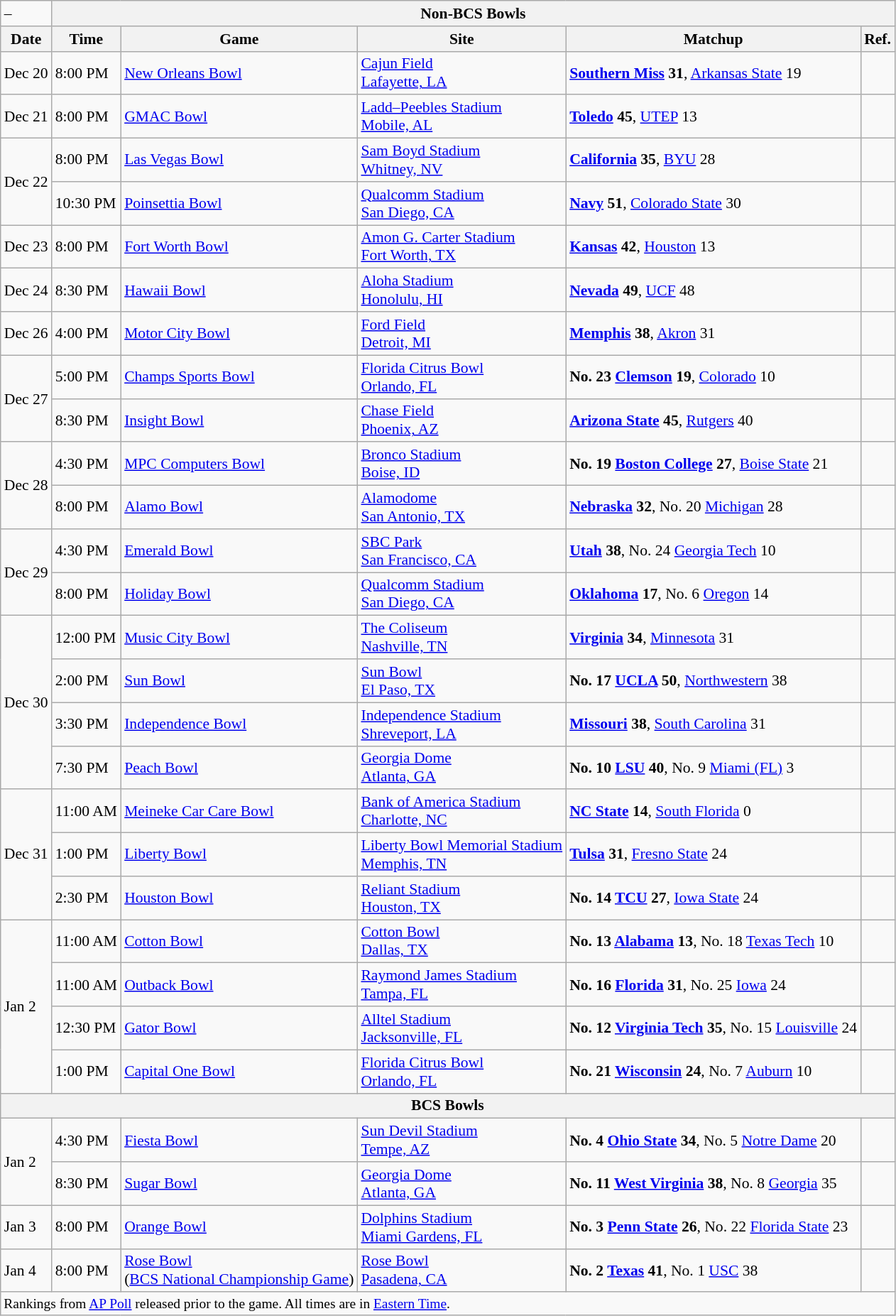<table class="wikitable" style="font-size:90%">
<tr>
<td>–</td>
<th colspan=7>Non-BCS Bowls</th>
</tr>
<tr>
<th>Date</th>
<th>Time</th>
<th>Game</th>
<th>Site</th>
<th>Matchup</th>
<th>Ref.</th>
</tr>
<tr>
<td>Dec 20</td>
<td>8:00 PM</td>
<td><a href='#'>New Orleans Bowl</a></td>
<td><a href='#'>Cajun Field</a><br><a href='#'>Lafayette, LA</a></td>
<td><strong><a href='#'>Southern Miss</a> 31</strong>, <a href='#'>Arkansas State</a> 19</td>
<td></td>
</tr>
<tr>
<td>Dec 21</td>
<td>8:00 PM</td>
<td><a href='#'>GMAC Bowl</a></td>
<td><a href='#'>Ladd–Peebles Stadium</a><br><a href='#'>Mobile, AL</a></td>
<td><strong><a href='#'>Toledo</a> 45</strong>, <a href='#'>UTEP</a> 13</td>
<td></td>
</tr>
<tr>
<td rowspan="2">Dec 22</td>
<td>8:00 PM</td>
<td><a href='#'>Las Vegas Bowl</a></td>
<td><a href='#'>Sam Boyd Stadium</a><br><a href='#'>Whitney, NV</a></td>
<td><strong><a href='#'>California</a> 35</strong>, <a href='#'>BYU</a> 28</td>
<td></td>
</tr>
<tr>
<td>10:30 PM</td>
<td><a href='#'>Poinsettia Bowl</a></td>
<td><a href='#'>Qualcomm Stadium</a><br><a href='#'>San Diego, CA</a></td>
<td><strong><a href='#'>Navy</a> 51</strong>, <a href='#'>Colorado State</a> 30</td>
<td></td>
</tr>
<tr>
<td>Dec 23</td>
<td>8:00 PM</td>
<td><a href='#'>Fort Worth Bowl</a></td>
<td><a href='#'>Amon G. Carter Stadium</a><br><a href='#'>Fort Worth, TX</a></td>
<td><strong><a href='#'>Kansas</a> 42</strong>, <a href='#'>Houston</a> 13</td>
<td></td>
</tr>
<tr>
<td>Dec 24</td>
<td>8:30 PM</td>
<td><a href='#'>Hawaii Bowl</a></td>
<td><a href='#'>Aloha Stadium</a><br><a href='#'>Honolulu, HI</a></td>
<td><strong><a href='#'>Nevada</a> 49</strong>, <a href='#'>UCF</a> 48</td>
<td></td>
</tr>
<tr>
<td>Dec 26</td>
<td>4:00 PM</td>
<td><a href='#'>Motor City Bowl</a></td>
<td><a href='#'>Ford Field</a><br><a href='#'>Detroit, MI</a></td>
<td><strong><a href='#'>Memphis</a> 38</strong>, <a href='#'>Akron</a> 31</td>
<td></td>
</tr>
<tr>
<td rowspan="2">Dec 27</td>
<td>5:00 PM</td>
<td><a href='#'>Champs Sports Bowl</a></td>
<td><a href='#'>Florida Citrus Bowl</a><br><a href='#'>Orlando, FL</a></td>
<td><strong>No. 23 <a href='#'>Clemson</a> 19</strong>, <a href='#'>Colorado</a> 10</td>
<td></td>
</tr>
<tr>
<td>8:30 PM</td>
<td><a href='#'>Insight Bowl</a></td>
<td><a href='#'>Chase Field</a><br><a href='#'>Phoenix, AZ</a></td>
<td><strong><a href='#'>Arizona State</a> 45</strong>, <a href='#'>Rutgers</a> 40</td>
<td></td>
</tr>
<tr>
<td rowspan="2">Dec 28</td>
<td>4:30 PM</td>
<td><a href='#'>MPC Computers Bowl</a></td>
<td><a href='#'>Bronco Stadium</a><br><a href='#'>Boise, ID</a></td>
<td><strong>No. 19 <a href='#'>Boston College</a> 27</strong>, <a href='#'>Boise State</a> 21</td>
<td></td>
</tr>
<tr>
<td>8:00 PM</td>
<td><a href='#'>Alamo Bowl</a></td>
<td><a href='#'>Alamodome</a><br><a href='#'>San Antonio, TX</a></td>
<td><strong><a href='#'>Nebraska</a> 32</strong>, No. 20 <a href='#'>Michigan</a> 28</td>
<td></td>
</tr>
<tr>
<td rowspan="2">Dec 29</td>
<td>4:30 PM</td>
<td><a href='#'>Emerald Bowl</a></td>
<td><a href='#'>SBC Park</a><br><a href='#'>San Francisco, CA</a></td>
<td><strong><a href='#'>Utah</a> 38</strong>, No. 24 <a href='#'>Georgia Tech</a> 10</td>
<td></td>
</tr>
<tr>
<td>8:00 PM</td>
<td><a href='#'>Holiday Bowl</a></td>
<td><a href='#'>Qualcomm Stadium</a><br><a href='#'>San Diego, CA</a></td>
<td><strong><a href='#'>Oklahoma</a> 17</strong>, No. 6 <a href='#'>Oregon</a> 14</td>
<td></td>
</tr>
<tr>
<td rowspan="4">Dec 30</td>
<td>12:00 PM</td>
<td><a href='#'>Music City Bowl</a></td>
<td><a href='#'>The Coliseum</a><br><a href='#'>Nashville, TN</a></td>
<td><strong><a href='#'>Virginia</a> 34</strong>, <a href='#'>Minnesota</a> 31</td>
<td></td>
</tr>
<tr>
<td>2:00 PM</td>
<td><a href='#'>Sun Bowl</a></td>
<td><a href='#'>Sun Bowl</a><br><a href='#'>El Paso, TX</a></td>
<td><strong>No. 17 <a href='#'>UCLA</a> 50</strong>, <a href='#'>Northwestern</a> 38</td>
<td></td>
</tr>
<tr>
<td>3:30 PM</td>
<td><a href='#'>Independence Bowl</a></td>
<td><a href='#'>Independence Stadium</a><br><a href='#'>Shreveport, LA</a></td>
<td><strong><a href='#'>Missouri</a> 38</strong>, <a href='#'>South Carolina</a> 31</td>
<td></td>
</tr>
<tr>
<td>7:30 PM</td>
<td><a href='#'>Peach Bowl</a></td>
<td><a href='#'>Georgia Dome</a><br><a href='#'>Atlanta, GA</a></td>
<td><strong>No. 10 <a href='#'>LSU</a> 40</strong>, No. 9 <a href='#'>Miami (FL)</a> 3</td>
<td></td>
</tr>
<tr>
<td rowspan="3">Dec 31</td>
<td>11:00 AM</td>
<td><a href='#'>Meineke Car Care Bowl</a></td>
<td><a href='#'>Bank of America Stadium</a><br><a href='#'>Charlotte, NC</a></td>
<td><strong><a href='#'>NC State</a> 14</strong>, <a href='#'>South Florida</a> 0</td>
<td></td>
</tr>
<tr>
<td>1:00 PM</td>
<td><a href='#'>Liberty Bowl</a></td>
<td><a href='#'>Liberty Bowl Memorial Stadium</a><br><a href='#'>Memphis, TN</a></td>
<td><strong><a href='#'>Tulsa</a> 31</strong>, <a href='#'>Fresno State</a> 24</td>
<td></td>
</tr>
<tr>
<td>2:30 PM</td>
<td><a href='#'>Houston Bowl</a></td>
<td><a href='#'>Reliant Stadium</a><br><a href='#'>Houston, TX</a></td>
<td><strong>No. 14 <a href='#'>TCU</a> 27</strong>, <a href='#'>Iowa State</a> 24</td>
<td></td>
</tr>
<tr>
<td rowspan="4">Jan 2</td>
<td>11:00 AM</td>
<td><a href='#'>Cotton Bowl</a></td>
<td><a href='#'>Cotton Bowl</a><br><a href='#'>Dallas, TX</a></td>
<td><strong>No. 13 <a href='#'>Alabama</a> 13</strong>, No. 18 <a href='#'>Texas Tech</a> 10</td>
<td></td>
</tr>
<tr>
<td>11:00 AM</td>
<td><a href='#'>Outback Bowl</a></td>
<td><a href='#'>Raymond James Stadium</a><br><a href='#'>Tampa, FL</a></td>
<td><strong>No. 16 <a href='#'>Florida</a> 31</strong>, No. 25 <a href='#'>Iowa</a> 24</td>
<td></td>
</tr>
<tr>
<td>12:30 PM</td>
<td><a href='#'>Gator Bowl</a></td>
<td><a href='#'>Alltel Stadium</a><br><a href='#'>Jacksonville, FL</a></td>
<td><strong>No. 12 <a href='#'>Virginia Tech</a> 35</strong>, No. 15 <a href='#'>Louisville</a> 24</td>
<td></td>
</tr>
<tr>
<td>1:00 PM</td>
<td><a href='#'>Capital One Bowl</a></td>
<td><a href='#'>Florida Citrus Bowl</a><br><a href='#'>Orlando, FL</a></td>
<td><strong>No. 21 <a href='#'>Wisconsin</a> 24</strong>, No. 7 <a href='#'>Auburn</a> 10</td>
<td></td>
</tr>
<tr>
<th colspan=7>BCS Bowls</th>
</tr>
<tr>
<td rowspan="2">Jan 2</td>
<td>4:30 PM</td>
<td><a href='#'>Fiesta Bowl</a></td>
<td><a href='#'>Sun Devil Stadium</a><br><a href='#'>Tempe, AZ</a></td>
<td><strong>No. 4 <a href='#'>Ohio State</a> 34</strong>, No. 5 <a href='#'>Notre Dame</a> 20</td>
<td></td>
</tr>
<tr>
<td>8:30 PM</td>
<td><a href='#'>Sugar Bowl</a></td>
<td><a href='#'>Georgia Dome</a><br><a href='#'>Atlanta, GA</a></td>
<td><strong>No. 11 <a href='#'>West Virginia</a> 38</strong>, No. 8 <a href='#'>Georgia</a> 35</td>
<td></td>
</tr>
<tr>
<td>Jan 3</td>
<td>8:00 PM</td>
<td><a href='#'>Orange Bowl</a></td>
<td><a href='#'>Dolphins Stadium</a><br><a href='#'>Miami Gardens, FL</a></td>
<td><strong>No. 3 <a href='#'>Penn State</a> 26</strong>, No. 22 <a href='#'>Florida State</a> 23</td>
<td></td>
</tr>
<tr>
<td>Jan 4</td>
<td>8:00 PM</td>
<td><a href='#'>Rose Bowl</a> <br> (<a href='#'>BCS National Championship Game</a>)</td>
<td><a href='#'>Rose Bowl</a><br><a href='#'>Pasadena, CA</a></td>
<td><strong>No. 2 <a href='#'>Texas</a> 41</strong>, No. 1 <a href='#'>USC</a> 38</td>
<td></td>
</tr>
<tr>
<td colspan=6 style="font-size:90%;">Rankings from <a href='#'>AP Poll</a> released prior to the game. All times are in <a href='#'>Eastern Time</a>.</td>
</tr>
</table>
